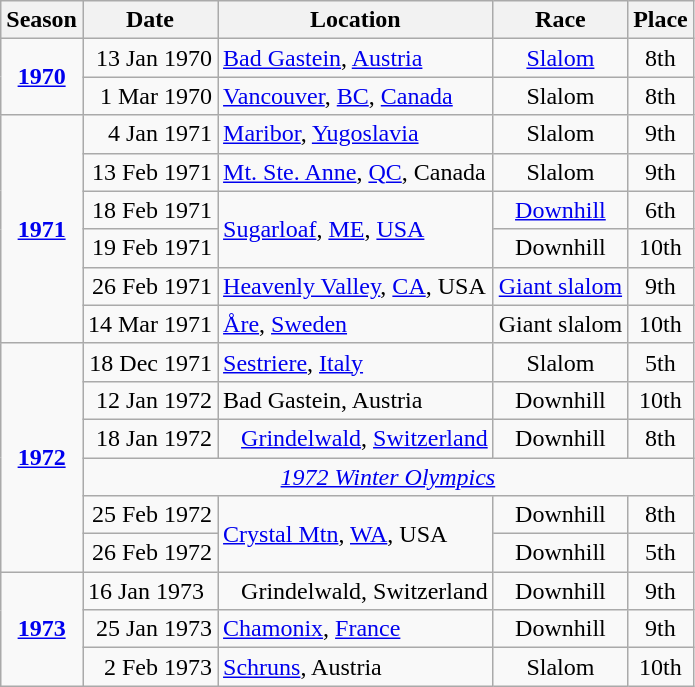<table class="wikitable">
<tr>
<th>Season</th>
<th>Date</th>
<th>Location</th>
<th>Race</th>
<th>Place</th>
</tr>
<tr>
<td rowspan=2 align=center><strong><a href='#'>1970</a></strong></td>
<td align=right>13 Jan 1970</td>
<td> <a href='#'>Bad Gastein</a>, <a href='#'>Austria</a></td>
<td align=center><a href='#'>Slalom</a></td>
<td align=center>8th</td>
</tr>
<tr>
<td align=right>1 Mar 1970</td>
<td> <a href='#'>Vancouver</a>, <a href='#'>BC</a>, <a href='#'>Canada</a></td>
<td align=center>Slalom</td>
<td align=center>8th</td>
</tr>
<tr>
<td rowspan=6 align=center><strong><a href='#'>1971</a></strong></td>
<td align=right>4 Jan 1971</td>
<td> <a href='#'>Maribor</a>, <a href='#'>Yugoslavia</a></td>
<td align=center>Slalom</td>
<td align=center>9th</td>
</tr>
<tr>
<td align=right>13 Feb 1971</td>
<td> <a href='#'>Mt. Ste. Anne</a>, <a href='#'>QC</a>, Canada</td>
<td align=center>Slalom</td>
<td align=center>9th</td>
</tr>
<tr>
<td align=right>18 Feb 1971</td>
<td rowspan=2> <a href='#'>Sugarloaf</a>, <a href='#'>ME</a>, <a href='#'>USA</a></td>
<td align=center><a href='#'>Downhill</a></td>
<td align=center>6th</td>
</tr>
<tr>
<td align=right>19 Feb 1971</td>
<td align=center>Downhill</td>
<td align=center>10th</td>
</tr>
<tr>
<td align=right>26 Feb 1971</td>
<td> <a href='#'>Heavenly Valley</a>, <a href='#'>CA</a>, USA</td>
<td align=center><a href='#'>Giant slalom</a></td>
<td align=center>9th</td>
</tr>
<tr>
<td align=right>14 Mar 1971</td>
<td> <a href='#'>Åre</a>, <a href='#'>Sweden</a></td>
<td align=center>Giant slalom</td>
<td align=center>10th</td>
</tr>
<tr>
<td rowspan=6 align=center><strong><a href='#'>1972</a></strong></td>
<td align=right>18 Dec 1971</td>
<td> <a href='#'>Sestriere</a>, <a href='#'>Italy</a></td>
<td align=center>Slalom</td>
<td align=center>5th</td>
</tr>
<tr>
<td align=right>12 Jan 1972</td>
<td> Bad Gastein, Austria</td>
<td align=center>Downhill</td>
<td align=center>10th</td>
</tr>
<tr>
<td align=right>18 Jan 1972</td>
<td>   <a href='#'>Grindelwald</a>, <a href='#'>Switzerland</a></td>
<td align=center>Downhill</td>
<td align=center>8th</td>
</tr>
<tr>
<td colspan=4 align=center> <em><a href='#'>1972 Winter Olympics</a></em></td>
</tr>
<tr>
<td align=right>25 Feb 1972</td>
<td rowspan=2> <a href='#'>Crystal Mtn</a>, <a href='#'>WA</a>, USA</td>
<td align=center>Downhill</td>
<td align=center>8th</td>
</tr>
<tr>
<td align=right>26 Feb 1972</td>
<td align=center>Downhill</td>
<td align=center>5th</td>
</tr>
<tr>
<td rowspan=3 align=center><strong><a href='#'>1973</a></strong></td>
<td>16 Jan 1973</td>
<td>   Grindelwald, Switzerland</td>
<td align=center>Downhill</td>
<td align=center>9th</td>
</tr>
<tr>
<td align=right>25 Jan 1973</td>
<td> <a href='#'>Chamonix</a>, <a href='#'>France</a></td>
<td align=center>Downhill</td>
<td align=center>9th</td>
</tr>
<tr>
<td align=right>2 Feb 1973</td>
<td> <a href='#'>Schruns</a>, Austria</td>
<td align=center>Slalom</td>
<td align=center>10th</td>
</tr>
</table>
